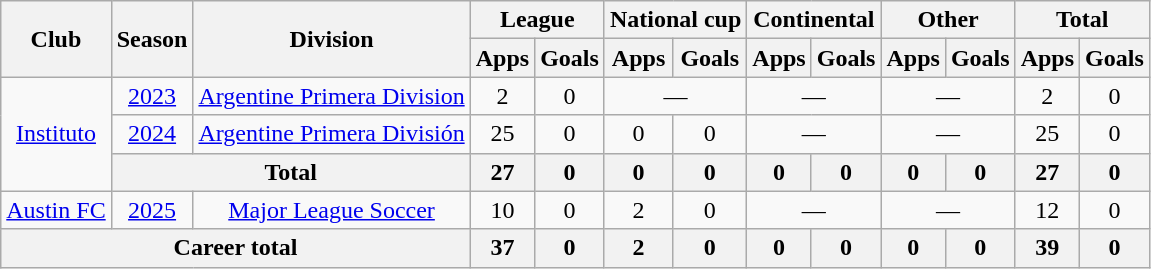<table class=wikitable style=text-align:center>
<tr>
<th rowspan=2>Club</th>
<th rowspan=2>Season</th>
<th rowspan=2>Division</th>
<th colspan=2>League</th>
<th colspan=2>National cup</th>
<th colspan=2>Continental</th>
<th colspan=2>Other</th>
<th colspan=2>Total</th>
</tr>
<tr>
<th>Apps</th>
<th>Goals</th>
<th>Apps</th>
<th>Goals</th>
<th>Apps</th>
<th>Goals</th>
<th>Apps</th>
<th>Goals</th>
<th>Apps</th>
<th>Goals</th>
</tr>
<tr>
<td rowspan=3><a href='#'>Instituto</a></td>
<td><a href='#'>2023</a></td>
<td><a href='#'>Argentine Primera Division</a></td>
<td>2</td>
<td>0</td>
<td colspan=2>—</td>
<td colspan=2>—</td>
<td colspan=2>—</td>
<td>2</td>
<td>0</td>
</tr>
<tr>
<td><a href='#'>2024</a></td>
<td><a href='#'>Argentine Primera División</a></td>
<td>25</td>
<td>0</td>
<td>0</td>
<td>0</td>
<td colspan=2>—</td>
<td colspan=2>—</td>
<td>25</td>
<td>0</td>
</tr>
<tr>
<th colspan=2>Total</th>
<th>27</th>
<th>0</th>
<th>0</th>
<th>0</th>
<th>0</th>
<th>0</th>
<th>0</th>
<th>0</th>
<th>27</th>
<th>0</th>
</tr>
<tr>
<td><a href='#'>Austin FC</a></td>
<td><a href='#'>2025</a></td>
<td><a href='#'>Major League Soccer</a></td>
<td>10</td>
<td>0</td>
<td>2</td>
<td>0</td>
<td colspan=2>—</td>
<td colspan=2>—</td>
<td>12</td>
<td>0</td>
</tr>
<tr>
<th colspan=3>Career total</th>
<th>37</th>
<th>0</th>
<th>2</th>
<th>0</th>
<th>0</th>
<th>0</th>
<th>0</th>
<th>0</th>
<th>39</th>
<th>0</th>
</tr>
</table>
